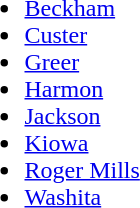<table>
<tr valign="top">
<td><br><ul><li><a href='#'>Beckham</a></li><li><a href='#'>Custer</a></li><li><a href='#'>Greer</a></li><li><a href='#'>Harmon</a></li><li><a href='#'>Jackson</a></li><li><a href='#'>Kiowa</a></li><li><a href='#'>Roger Mills</a></li><li><a href='#'>Washita</a></li></ul></td>
</tr>
</table>
